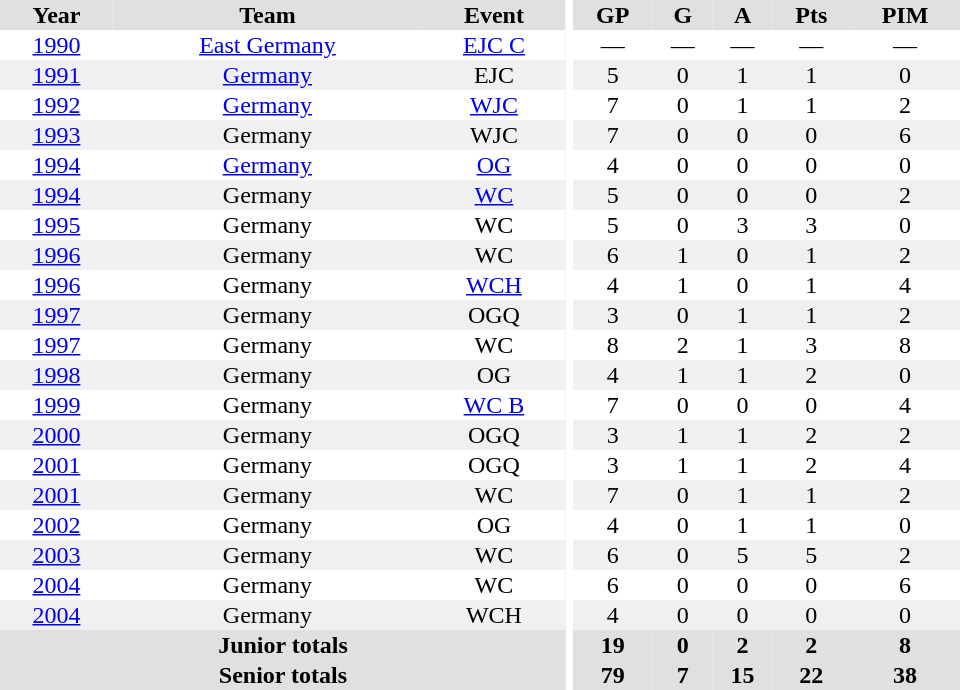<table border="0" cellpadding="1" cellspacing="0" ID="Table3" style="text-align:center; width:40em">
<tr bgcolor="#e0e0e0">
<th>Year</th>
<th>Team</th>
<th>Event</th>
<th rowspan="102" bgcolor="#ffffff"></th>
<th>GP</th>
<th>G</th>
<th>A</th>
<th>Pts</th>
<th>PIM</th>
</tr>
<tr>
<td><a href='#'>1990</a></td>
<td><a href='#'>East Germany</a></td>
<td><a href='#'>EJC C</a></td>
<td>—</td>
<td>—</td>
<td>—</td>
<td>—</td>
<td>—</td>
</tr>
<tr bgcolor="#f0f0f0">
<td><a href='#'>1991</a></td>
<td><a href='#'>Germany</a></td>
<td>EJC</td>
<td>5</td>
<td>0</td>
<td>1</td>
<td>1</td>
<td>0</td>
</tr>
<tr>
<td><a href='#'>1992</a></td>
<td><a href='#'>Germany</a></td>
<td><a href='#'>WJC</a></td>
<td>7</td>
<td>0</td>
<td>1</td>
<td>1</td>
<td>2</td>
</tr>
<tr bgcolor="#f0f0f0">
<td><a href='#'>1993</a></td>
<td>Germany</td>
<td>WJC</td>
<td>7</td>
<td>0</td>
<td>0</td>
<td>0</td>
<td>6</td>
</tr>
<tr>
<td><a href='#'>1994</a></td>
<td><a href='#'>Germany</a></td>
<td><a href='#'>OG</a></td>
<td>4</td>
<td>0</td>
<td>0</td>
<td>0</td>
<td>0</td>
</tr>
<tr bgcolor="#f0f0f0">
<td><a href='#'>1994</a></td>
<td>Germany</td>
<td><a href='#'>WC</a></td>
<td>5</td>
<td>0</td>
<td>0</td>
<td>0</td>
<td>2</td>
</tr>
<tr>
<td><a href='#'>1995</a></td>
<td>Germany</td>
<td>WC</td>
<td>5</td>
<td>0</td>
<td>3</td>
<td>3</td>
<td>0</td>
</tr>
<tr bgcolor="#f0f0f0">
<td><a href='#'>1996</a></td>
<td>Germany</td>
<td>WC</td>
<td>6</td>
<td>1</td>
<td>0</td>
<td>1</td>
<td>2</td>
</tr>
<tr>
<td><a href='#'>1996</a></td>
<td>Germany</td>
<td><a href='#'>WCH</a></td>
<td>4</td>
<td>1</td>
<td>0</td>
<td>1</td>
<td>4</td>
</tr>
<tr bgcolor="#f0f0f0">
<td><a href='#'>1997</a></td>
<td>Germany</td>
<td>OGQ</td>
<td>3</td>
<td>0</td>
<td>1</td>
<td>1</td>
<td>2</td>
</tr>
<tr>
<td><a href='#'>1997</a></td>
<td>Germany</td>
<td>WC</td>
<td>8</td>
<td>2</td>
<td>1</td>
<td>3</td>
<td>8</td>
</tr>
<tr bgcolor="#f0f0f0">
<td><a href='#'>1998</a></td>
<td>Germany</td>
<td>OG</td>
<td>4</td>
<td>1</td>
<td>1</td>
<td>2</td>
<td>0</td>
</tr>
<tr>
<td><a href='#'>1999</a></td>
<td>Germany</td>
<td><a href='#'>WC B</a></td>
<td>7</td>
<td>0</td>
<td>0</td>
<td>0</td>
<td>4</td>
</tr>
<tr bgcolor="#f0f0f0">
<td><a href='#'>2000</a></td>
<td>Germany</td>
<td>OGQ</td>
<td>3</td>
<td>1</td>
<td>1</td>
<td>2</td>
<td>2</td>
</tr>
<tr>
<td><a href='#'>2001</a></td>
<td>Germany</td>
<td>OGQ</td>
<td>3</td>
<td>1</td>
<td>1</td>
<td>2</td>
<td>4</td>
</tr>
<tr bgcolor="#f0f0f0">
<td><a href='#'>2001</a></td>
<td>Germany</td>
<td>WC</td>
<td>7</td>
<td>0</td>
<td>1</td>
<td>1</td>
<td>2</td>
</tr>
<tr>
<td><a href='#'>2002</a></td>
<td>Germany</td>
<td>OG</td>
<td>4</td>
<td>0</td>
<td>1</td>
<td>1</td>
<td>0</td>
</tr>
<tr bgcolor="#f0f0f0">
<td><a href='#'>2003</a></td>
<td>Germany</td>
<td>WC</td>
<td>6</td>
<td>0</td>
<td>5</td>
<td>5</td>
<td>2</td>
</tr>
<tr>
<td><a href='#'>2004</a></td>
<td>Germany</td>
<td>WC</td>
<td>6</td>
<td>0</td>
<td>0</td>
<td>0</td>
<td>6</td>
</tr>
<tr bgcolor="#f0f0f0">
<td><a href='#'>2004</a></td>
<td>Germany</td>
<td>WCH</td>
<td>4</td>
<td>0</td>
<td>0</td>
<td>0</td>
<td>0</td>
</tr>
<tr bgcolor="#e0e0e0">
<th colspan="3">Junior totals</th>
<th>19</th>
<th>0</th>
<th>2</th>
<th>2</th>
<th>8</th>
</tr>
<tr bgcolor="#e0e0e0">
<th colspan="3">Senior totals</th>
<th>79</th>
<th>7</th>
<th>15</th>
<th>22</th>
<th>38</th>
</tr>
</table>
